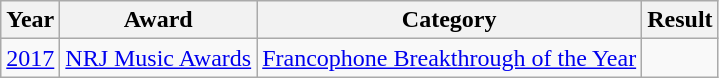<table class="wikitable">
<tr>
<th>Year</th>
<th>Award</th>
<th>Category</th>
<th>Result</th>
</tr>
<tr>
<td><a href='#'>2017</a></td>
<td><a href='#'>NRJ Music Awards</a></td>
<td><a href='#'>Francophone Breakthrough of the Year</a></td>
<td></td>
</tr>
</table>
